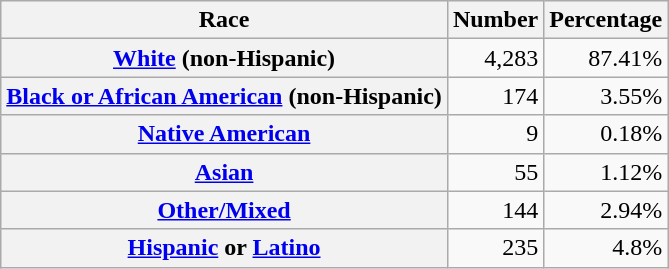<table class="wikitable" style="text-align:right">
<tr>
<th scope="col">Race</th>
<th scope="col">Number</th>
<th scope="col">Percentage</th>
</tr>
<tr>
<th scope="row"><a href='#'>White</a> (non-Hispanic)</th>
<td>4,283</td>
<td>87.41%</td>
</tr>
<tr>
<th scope="row"><a href='#'>Black or African American</a> (non-Hispanic)</th>
<td>174</td>
<td>3.55%</td>
</tr>
<tr>
<th scope="row"><a href='#'>Native American</a></th>
<td>9</td>
<td>0.18%</td>
</tr>
<tr>
<th scope="row"><a href='#'>Asian</a></th>
<td>55</td>
<td>1.12%</td>
</tr>
<tr>
<th scope="row"><a href='#'>Other/Mixed</a></th>
<td>144</td>
<td>2.94%</td>
</tr>
<tr>
<th scope="row"><a href='#'>Hispanic</a> or <a href='#'>Latino</a></th>
<td>235</td>
<td>4.8%</td>
</tr>
</table>
